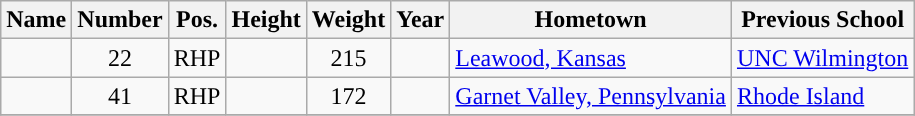<table class="wikitable sortable sortable" style="text-align: center">
<tr align=center>
<th>Name</th>
<th>Number</th>
<th>Pos.</th>
<th>Height</th>
<th>Weight</th>
<th>Year</th>
<th>Hometown</th>
<th>Previous School</th>
</tr>
<tr>
<td></td>
<td>22</td>
<td>RHP</td>
<td></td>
<td>215</td>
<td></td>
<td align="left"><a href='#'>Leawood, Kansas</a></td>
<td align="left"><a href='#'>UNC Wilmington</a></td>
</tr>
<tr>
<td></td>
<td>41</td>
<td>RHP</td>
<td></td>
<td>172</td>
<td></td>
<td align="left"><a href='#'>Garnet Valley, Pennsylvania</a></td>
<td align="left"><a href='#'>Rhode Island</a></td>
</tr>
<tr>
</tr>
</table>
